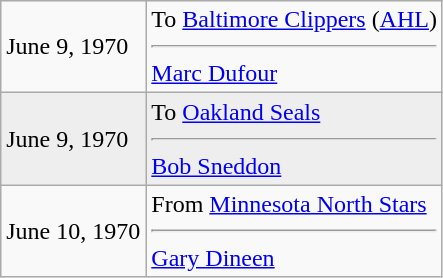<table class="wikitable">
<tr>
<td>June 9, 1970</td>
<td valign="top">To <a href='#'>Baltimore Clippers</a> (<a href='#'>AHL</a>)<hr><a href='#'>Marc Dufour</a></td>
</tr>
<tr style="background:#eee;">
<td>June 9, 1970</td>
<td valign="top">To <a href='#'>Oakland Seals</a><hr><a href='#'>Bob Sneddon</a></td>
</tr>
<tr>
<td>June 10, 1970</td>
<td valign="top">From <a href='#'>Minnesota North Stars</a><hr><a href='#'>Gary Dineen</a></td>
</tr>
</table>
